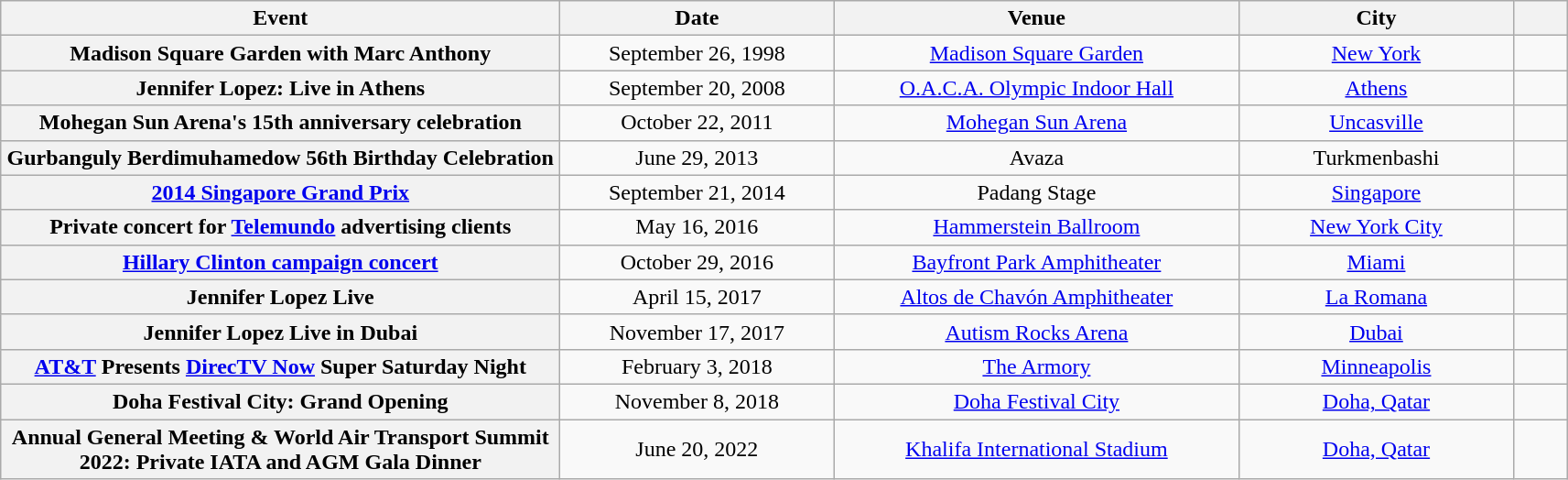<table class="wikitable sortable plainrowheaders" style="text-align:center;">
<tr>
<th scope="col" style="width:25em;">Event</th>
<th scope="col" style="width:12em;">Date</th>
<th scope="col" style="width:18em;">Venue</th>
<th scope="col" style="width:12em;">City</th>
<th scope="col" style="width:2em;" class="unsortable"></th>
</tr>
<tr>
<th scope="row">Madison Square Garden with Marc Anthony</th>
<td>September 26, 1998</td>
<td><a href='#'>Madison Square Garden</a></td>
<td><a href='#'>New York</a></td>
<td></td>
</tr>
<tr>
<th scope="row">Jennifer Lopez: Live in Athens</th>
<td>September 20, 2008</td>
<td><a href='#'>O.A.C.A. Olympic Indoor Hall</a></td>
<td><a href='#'>Athens</a></td>
<td></td>
</tr>
<tr>
<th scope="row">Mohegan Sun Arena's 15th anniversary celebration</th>
<td>October 22, 2011</td>
<td><a href='#'>Mohegan Sun Arena</a></td>
<td><a href='#'>Uncasville</a></td>
<td></td>
</tr>
<tr>
<th scope="row">Gurbanguly Berdimuhamedow 56th Birthday Celebration</th>
<td>June 29, 2013</td>
<td>Avaza</td>
<td>Turkmenbashi</td>
<td></td>
</tr>
<tr>
<th scope="row"><a href='#'>2014 Singapore Grand Prix</a></th>
<td>September 21, 2014</td>
<td>Padang Stage</td>
<td><a href='#'>Singapore</a></td>
<td></td>
</tr>
<tr>
<th scope="row">Private concert for <a href='#'>Telemundo</a> advertising clients</th>
<td>May 16, 2016</td>
<td><a href='#'>Hammerstein Ballroom</a></td>
<td><a href='#'>New York City</a></td>
<td></td>
</tr>
<tr>
<th scope="row"><a href='#'>Hillary Clinton campaign concert</a></th>
<td>October 29, 2016</td>
<td><a href='#'>Bayfront Park Amphitheater</a></td>
<td><a href='#'>Miami</a></td>
<td></td>
</tr>
<tr>
<th scope="row">Jennifer Lopez Live</th>
<td>April 15, 2017</td>
<td><a href='#'>Altos de Chavón Amphitheater</a></td>
<td><a href='#'>La Romana</a></td>
<td></td>
</tr>
<tr>
<th scope="row">Jennifer Lopez Live in Dubai</th>
<td>November 17, 2017</td>
<td><a href='#'>Autism Rocks Arena</a></td>
<td><a href='#'>Dubai</a></td>
<td></td>
</tr>
<tr>
<th scope="row"><a href='#'>AT&T</a> Presents <a href='#'>DirecTV Now</a> Super Saturday Night</th>
<td>February 3, 2018</td>
<td><a href='#'>The Armory</a></td>
<td><a href='#'>Minneapolis</a></td>
<td></td>
</tr>
<tr>
<th scope="row">Doha Festival City: Grand Opening</th>
<td>November 8, 2018</td>
<td><a href='#'>Doha Festival City</a></td>
<td><a href='#'>Doha, Qatar</a></td>
<td></td>
</tr>
<tr>
<th scope="row">Annual General Meeting & World Air Transport Summit 2022: Private IATA and AGM Gala Dinner</th>
<td>June 20, 2022</td>
<td><a href='#'>Khalifa International Stadium</a></td>
<td><a href='#'>Doha, Qatar</a></td>
<td></td>
</tr>
</table>
